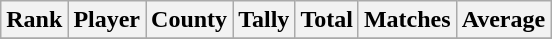<table class="wikitable">
<tr>
<th>Rank</th>
<th>Player</th>
<th>County</th>
<th>Tally</th>
<th>Total</th>
<th>Matches</th>
<th>Average</th>
</tr>
<tr>
</tr>
</table>
